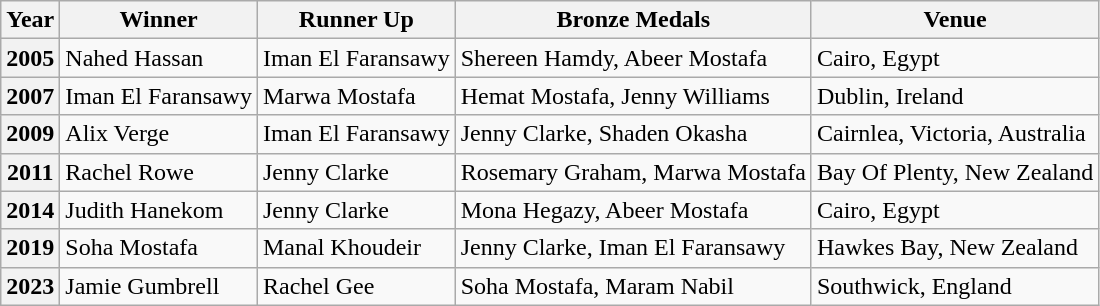<table class="wikitable">
<tr>
<th>Year</th>
<th>Winner</th>
<th>Runner Up</th>
<th>Bronze Medals</th>
<th>Venue</th>
</tr>
<tr>
<th>2005</th>
<td> Nahed Hassan</td>
<td> Iman El Faransawy</td>
<td> Shereen Hamdy,  Abeer Mostafa</td>
<td>Cairo, Egypt</td>
</tr>
<tr>
<th>2007</th>
<td> Iman El Faransawy</td>
<td> Marwa Mostafa</td>
<td> Hemat Mostafa,  Jenny Williams</td>
<td>Dublin, Ireland</td>
</tr>
<tr>
<th>2009</th>
<td> Alix Verge</td>
<td> Iman El Faransawy</td>
<td> Jenny Clarke,  Shaden Okasha</td>
<td>Cairnlea, Victoria, Australia</td>
</tr>
<tr>
<th>2011</th>
<td> Rachel Rowe</td>
<td> Jenny Clarke</td>
<td> Rosemary Graham,  Marwa Mostafa</td>
<td>Bay Of Plenty, New Zealand</td>
</tr>
<tr>
<th>2014</th>
<td> Judith Hanekom</td>
<td> Jenny Clarke</td>
<td> Mona Hegazy,  Abeer Mostafa</td>
<td>Cairo, Egypt</td>
</tr>
<tr>
<th>2019</th>
<td> Soha Mostafa</td>
<td> Manal Khoudeir</td>
<td> Jenny Clarke,  Iman El Faransawy</td>
<td>Hawkes Bay, New Zealand</td>
</tr>
<tr>
<th>2023</th>
<td> Jamie Gumbrell</td>
<td> Rachel Gee</td>
<td> Soha Mostafa,  Maram Nabil</td>
<td>Southwick, England</td>
</tr>
</table>
